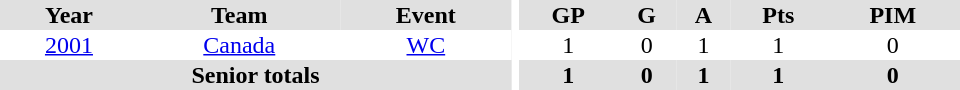<table border="0" cellpadding="1" cellspacing="0" ID="Table3" style="text-align:center; width:40em">
<tr bgcolor="#e0e0e0">
<th>Year</th>
<th>Team</th>
<th>Event</th>
<th rowspan="102" bgcolor="#ffffff"></th>
<th>GP</th>
<th>G</th>
<th>A</th>
<th>Pts</th>
<th>PIM</th>
</tr>
<tr>
<td><a href='#'>2001</a></td>
<td><a href='#'>Canada</a></td>
<td><a href='#'>WC</a></td>
<td>1</td>
<td>0</td>
<td>1</td>
<td>1</td>
<td>0</td>
</tr>
<tr bgcolor="#e0e0e0">
<th colspan="3">Senior totals</th>
<th>1</th>
<th>0</th>
<th>1</th>
<th>1</th>
<th>0</th>
</tr>
</table>
